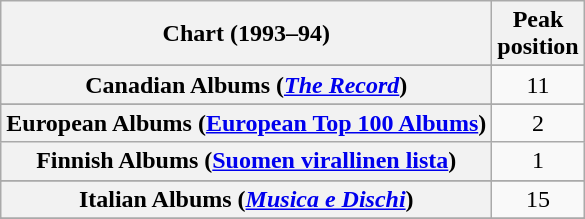<table class="wikitable plainrowheaders sortable" style="text-align:center">
<tr>
<th>Chart (1993–94)</th>
<th>Peak<br>position</th>
</tr>
<tr>
</tr>
<tr>
</tr>
<tr>
<th scope="row">Canadian Albums (<em><a href='#'>The Record</a></em>)</th>
<td style="text-align:center;">11</td>
</tr>
<tr>
</tr>
<tr>
</tr>
<tr>
<th scope="row">European Albums (<a href='#'>European Top 100 Albums</a>)</th>
<td align="center">2</td>
</tr>
<tr>
<th scope="row">Finnish Albums (<a href='#'>Suomen virallinen lista</a>)</th>
<td>1</td>
</tr>
<tr>
</tr>
<tr>
<th scope="row">Italian Albums (<em><a href='#'>Musica e Dischi</a></em>)</th>
<td>15</td>
</tr>
<tr>
</tr>
<tr>
</tr>
<tr>
</tr>
<tr>
</tr>
<tr>
</tr>
<tr>
</tr>
<tr>
</tr>
</table>
